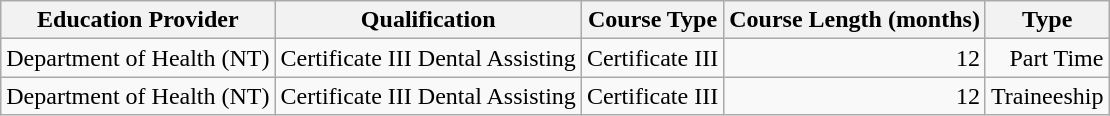<table class="wikitable sortable mw-collapsible plainrowheaders" style="text-align: right; text-align: right">
<tr>
<th scope="col" data-sort-type="number">Education Provider</th>
<th scope="col">Qualification</th>
<th scope="col">Course Type</th>
<th scope="col">Course Length (months)</th>
<th>Type</th>
</tr>
<tr>
<td align="left">Department of Health (NT)</td>
<td align="left">Certificate III Dental Assisting</td>
<td align="left">Certificate III</td>
<td align="centre">12</td>
<td>Part Time</td>
</tr>
<tr>
<td align="left">Department of Health (NT)</td>
<td align="left">Certificate III Dental Assisting</td>
<td align="left">Certificate III</td>
<td align="centre">12</td>
<td>Traineeship</td>
</tr>
</table>
